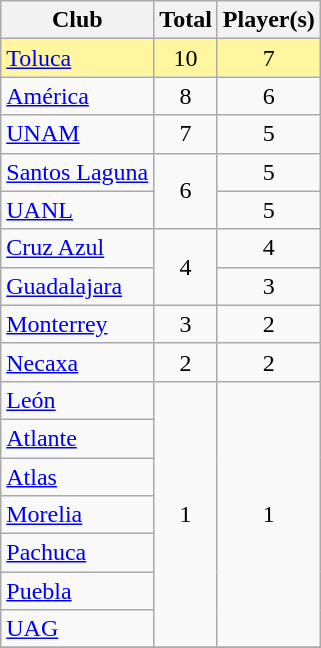<table class="wikitable" style="text-align:center">
<tr>
<th>Club</th>
<th>Total</th>
<th>Player(s)</th>
</tr>
<tr bgcolor=#FFF69F>
<td align="left"><a href='#'>Toluca</a></td>
<td>10</td>
<td>7</td>
</tr>
<tr>
<td align="left"><a href='#'>América</a></td>
<td>8</td>
<td>6</td>
</tr>
<tr>
<td align="left"><a href='#'>UNAM</a></td>
<td>7</td>
<td>5</td>
</tr>
<tr>
<td align="left"><a href='#'>Santos Laguna</a></td>
<td rowspan="2">6</td>
<td>5</td>
</tr>
<tr>
<td align="left"><a href='#'>UANL</a></td>
<td>5</td>
</tr>
<tr>
<td align="left"><a href='#'>Cruz Azul</a></td>
<td rowspan="2">4</td>
<td>4</td>
</tr>
<tr>
<td align="left"><a href='#'>Guadalajara</a></td>
<td>3</td>
</tr>
<tr>
<td align="left"><a href='#'>Monterrey</a></td>
<td rowspan="1">3</td>
<td>2</td>
</tr>
<tr>
<td align="left"><a href='#'>Necaxa</a></td>
<td>2</td>
<td>2</td>
</tr>
<tr>
<td align="left"><a href='#'>León</a></td>
<td rowspan="7">1</td>
<td rowspan="7">1</td>
</tr>
<tr>
<td align="left"><a href='#'>Atlante</a></td>
</tr>
<tr>
<td align="left"><a href='#'>Atlas</a></td>
</tr>
<tr>
<td align="left"><a href='#'>Morelia</a></td>
</tr>
<tr>
<td align="left"><a href='#'>Pachuca</a></td>
</tr>
<tr>
<td align="left"><a href='#'>Puebla</a></td>
</tr>
<tr>
<td align="left"><a href='#'>UAG</a></td>
</tr>
<tr>
</tr>
</table>
